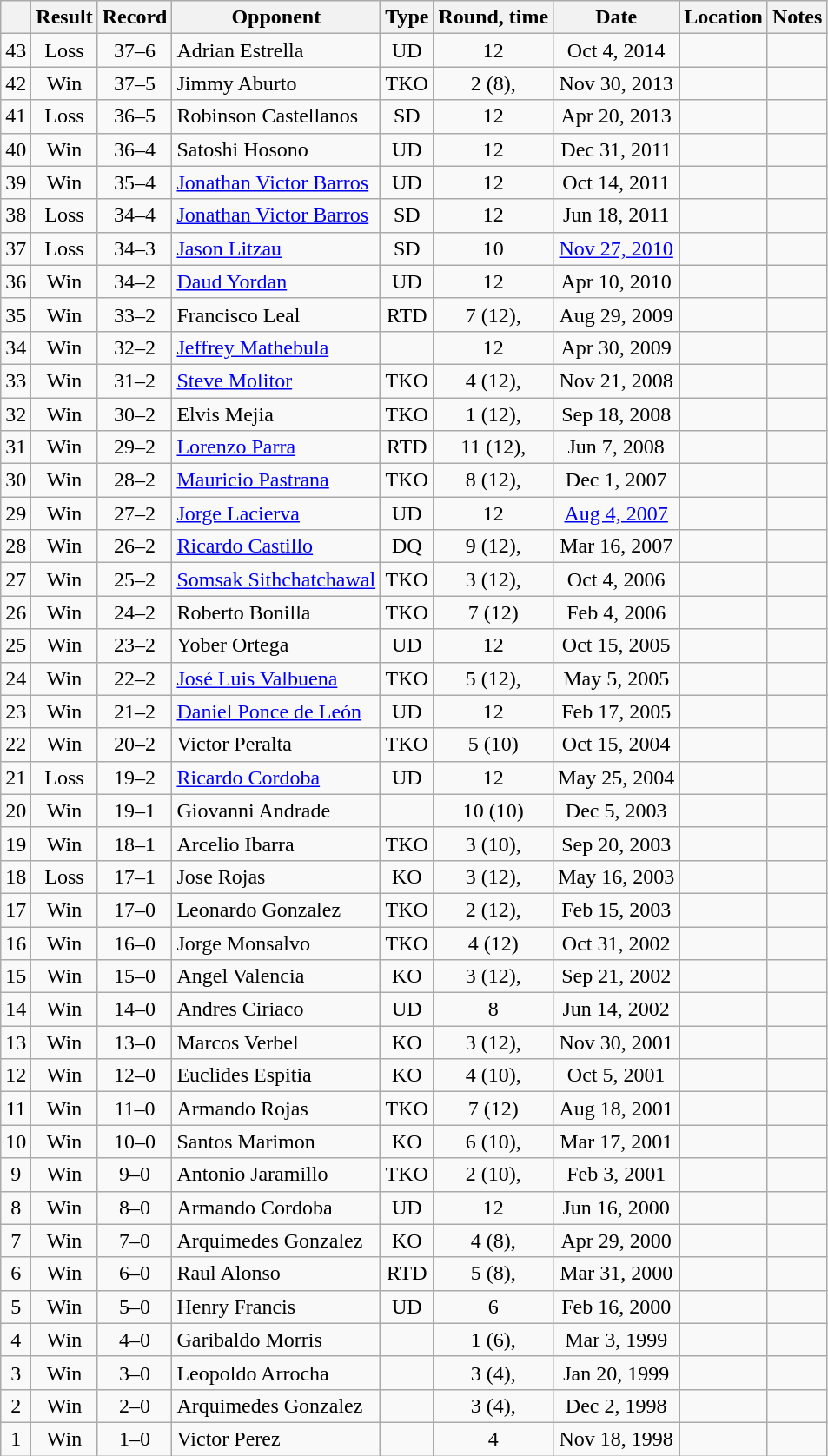<table class="wikitable" style="text-align:center">
<tr>
<th></th>
<th>Result</th>
<th>Record</th>
<th>Opponent</th>
<th>Type</th>
<th>Round, time</th>
<th>Date</th>
<th>Location</th>
<th>Notes</th>
</tr>
<tr>
<td>43</td>
<td>Loss</td>
<td>37–6</td>
<td style="text-align:left;">Adrian Estrella</td>
<td>UD</td>
<td>12</td>
<td>Oct 4, 2014</td>
<td style="text-align:left;"></td>
<td style="text-align:left;"></td>
</tr>
<tr>
<td>42</td>
<td>Win</td>
<td>37–5</td>
<td style="text-align:left;">Jimmy Aburto</td>
<td>TKO</td>
<td>2 (8), </td>
<td>Nov 30, 2013</td>
<td style="text-align:left;"></td>
<td style="text-align:left;"></td>
</tr>
<tr>
<td>41</td>
<td>Loss</td>
<td>36–5</td>
<td style="text-align:left;">Robinson Castellanos</td>
<td>SD</td>
<td>12</td>
<td>Apr 20, 2013</td>
<td style="text-align:left;"></td>
<td style="text-align:left;"></td>
</tr>
<tr>
<td>40</td>
<td>Win</td>
<td>36–4</td>
<td style="text-align:left;">Satoshi Hosono</td>
<td>UD</td>
<td>12</td>
<td>Dec 31, 2011</td>
<td style="text-align:left;"></td>
<td style="text-align:left;"></td>
</tr>
<tr>
<td>39</td>
<td>Win</td>
<td>35–4</td>
<td style="text-align:left;"><a href='#'>Jonathan Victor Barros</a></td>
<td>UD</td>
<td>12</td>
<td>Oct 14, 2011</td>
<td style="text-align:left;"></td>
<td style="text-align:left;"></td>
</tr>
<tr>
<td>38</td>
<td>Loss</td>
<td>34–4</td>
<td style="text-align:left;"><a href='#'>Jonathan Victor Barros</a></td>
<td>SD</td>
<td>12</td>
<td>Jun 18, 2011</td>
<td style="text-align:left;"></td>
<td style="text-align:left;"></td>
</tr>
<tr>
<td>37</td>
<td>Loss</td>
<td>34–3</td>
<td style="text-align:left;"><a href='#'>Jason Litzau</a></td>
<td>SD</td>
<td>10</td>
<td><a href='#'>Nov 27, 2010</a></td>
<td style="text-align:left;"></td>
<td></td>
</tr>
<tr>
<td>36</td>
<td>Win</td>
<td>34–2</td>
<td style="text-align:left;"><a href='#'>Daud Yordan</a></td>
<td>UD</td>
<td>12</td>
<td>Apr 10, 2010</td>
<td style="text-align:left;"></td>
<td></td>
</tr>
<tr>
<td>35</td>
<td>Win</td>
<td>33–2</td>
<td style="text-align:left;">Francisco Leal</td>
<td>RTD</td>
<td>7 (12), </td>
<td>Aug 29, 2009</td>
<td style="text-align:left;"></td>
<td style="text-align:left;"></td>
</tr>
<tr>
<td>34</td>
<td>Win</td>
<td>32–2</td>
<td style="text-align:left;"><a href='#'>Jeffrey Mathebula</a></td>
<td></td>
<td>12</td>
<td>Apr 30, 2009</td>
<td style="text-align:left;"></td>
<td style="text-align:left;"></td>
</tr>
<tr>
<td>33</td>
<td>Win</td>
<td>31–2</td>
<td style="text-align:left;"><a href='#'>Steve Molitor</a></td>
<td>TKO</td>
<td>4 (12), </td>
<td>Nov 21, 2008</td>
<td style="text-align:left;"></td>
<td style="text-align:left;"></td>
</tr>
<tr>
<td>32</td>
<td>Win</td>
<td>30–2</td>
<td style="text-align:left;">Elvis Mejia</td>
<td>TKO</td>
<td>1 (12), </td>
<td>Sep 18, 2008</td>
<td style="text-align:left;"></td>
<td style="text-align:left;"></td>
</tr>
<tr>
<td>31</td>
<td>Win</td>
<td>29–2</td>
<td style="text-align:left;"><a href='#'>Lorenzo Parra</a></td>
<td>RTD</td>
<td>11 (12), </td>
<td>Jun 7, 2008</td>
<td style="text-align:left;"></td>
<td style="text-align:left;"></td>
</tr>
<tr>
<td>30</td>
<td>Win</td>
<td>28–2</td>
<td style="text-align:left;"><a href='#'>Mauricio Pastrana</a></td>
<td>TKO</td>
<td>8 (12), </td>
<td>Dec 1, 2007</td>
<td style="text-align:left;"></td>
<td style="text-align:left;"></td>
</tr>
<tr>
<td>29</td>
<td>Win</td>
<td>27–2</td>
<td style="text-align:left;"><a href='#'>Jorge Lacierva</a></td>
<td>UD</td>
<td>12</td>
<td><a href='#'>Aug 4, 2007</a></td>
<td style="text-align:left;"></td>
<td style="text-align:left;"></td>
</tr>
<tr>
<td>28</td>
<td>Win</td>
<td>26–2</td>
<td style="text-align:left;"><a href='#'>Ricardo Castillo</a></td>
<td>DQ</td>
<td>9 (12), </td>
<td>Mar 16, 2007</td>
<td style="text-align:left;"></td>
<td style="text-align:left;"></td>
</tr>
<tr>
<td>27</td>
<td>Win</td>
<td>25–2</td>
<td style="text-align:left;"><a href='#'>Somsak Sithchatchawal</a></td>
<td>TKO</td>
<td>3 (12), </td>
<td>Oct 4, 2006</td>
<td style="text-align:left;"></td>
<td style="text-align:left;"></td>
</tr>
<tr>
<td>26</td>
<td>Win</td>
<td>24–2</td>
<td style="text-align:left;">Roberto Bonilla</td>
<td>TKO</td>
<td>7 (12)</td>
<td>Feb 4, 2006</td>
<td style="text-align:left;"></td>
<td style="text-align:left;"></td>
</tr>
<tr>
<td>25</td>
<td>Win</td>
<td>23–2</td>
<td style="text-align:left;">Yober Ortega</td>
<td>UD</td>
<td>12</td>
<td>Oct 15, 2005</td>
<td style="text-align:left;"></td>
<td style="text-align:left;"></td>
</tr>
<tr>
<td>24</td>
<td>Win</td>
<td>22–2</td>
<td style="text-align:left;"><a href='#'>José Luis Valbuena</a></td>
<td>TKO</td>
<td>5 (12), </td>
<td>May 5, 2005</td>
<td style="text-align:left;"></td>
<td></td>
</tr>
<tr>
<td>23</td>
<td>Win</td>
<td>21–2</td>
<td style="text-align:left;"><a href='#'>Daniel Ponce de León</a></td>
<td>UD</td>
<td>12</td>
<td>Feb 17, 2005</td>
<td style="text-align:left;"></td>
<td></td>
</tr>
<tr>
<td>22</td>
<td>Win</td>
<td>20–2</td>
<td style="text-align:left;">Victor Peralta</td>
<td>TKO</td>
<td>5 (10)</td>
<td>Oct 15, 2004</td>
<td style="text-align:left;"></td>
<td></td>
</tr>
<tr>
<td>21</td>
<td>Loss</td>
<td>19–2</td>
<td style="text-align:left;"><a href='#'>Ricardo Cordoba</a></td>
<td>UD</td>
<td>12</td>
<td>May 25, 2004</td>
<td style="text-align:left;"></td>
<td style="text-align:left;"></td>
</tr>
<tr>
<td>20</td>
<td>Win</td>
<td>19–1</td>
<td style="text-align:left;">Giovanni Andrade</td>
<td></td>
<td>10 (10)</td>
<td>Dec 5, 2003</td>
<td style="text-align:left;"></td>
<td style="text-align:left;"></td>
</tr>
<tr>
<td>19</td>
<td>Win</td>
<td>18–1</td>
<td style="text-align:left;">Arcelio Ibarra</td>
<td>TKO</td>
<td>3 (10), </td>
<td>Sep 20, 2003</td>
<td style="text-align:left;"></td>
<td></td>
</tr>
<tr>
<td>18</td>
<td>Loss</td>
<td>17–1</td>
<td style="text-align:left;">Jose Rojas</td>
<td>KO</td>
<td>3 (12), </td>
<td>May 16, 2003</td>
<td style="text-align:left;"></td>
<td style="text-align:left;"></td>
</tr>
<tr>
<td>17</td>
<td>Win</td>
<td>17–0</td>
<td style="text-align:left;">Leonardo Gonzalez</td>
<td>TKO</td>
<td>2 (12), </td>
<td>Feb 15, 2003</td>
<td style="text-align:left;"></td>
<td style="text-align:left;"></td>
</tr>
<tr>
<td>16</td>
<td>Win</td>
<td>16–0</td>
<td style="text-align:left;">Jorge Monsalvo</td>
<td>TKO</td>
<td>4 (12)</td>
<td>Oct 31, 2002</td>
<td style="text-align:left;"></td>
<td style="text-align:left;"></td>
</tr>
<tr>
<td>15</td>
<td>Win</td>
<td>15–0</td>
<td style="text-align:left;">Angel Valencia</td>
<td>KO</td>
<td>3 (12), </td>
<td>Sep 21, 2002</td>
<td style="text-align:left;"></td>
<td style="text-align:left;"></td>
</tr>
<tr>
<td>14</td>
<td>Win</td>
<td>14–0</td>
<td style="text-align:left;">Andres Ciriaco</td>
<td>UD</td>
<td>8</td>
<td>Jun 14, 2002</td>
<td style="text-align:left;"></td>
<td></td>
</tr>
<tr>
<td>13</td>
<td>Win</td>
<td>13–0</td>
<td style="text-align:left;">Marcos Verbel</td>
<td>KO</td>
<td>3 (12), </td>
<td>Nov 30, 2001</td>
<td style="text-align:left;"></td>
<td style="text-align:left;"></td>
</tr>
<tr>
<td>12</td>
<td>Win</td>
<td>12–0</td>
<td style="text-align:left;">Euclides Espitia</td>
<td>KO</td>
<td>4 (10), </td>
<td>Oct 5, 2001</td>
<td style="text-align:left;"></td>
<td></td>
</tr>
<tr>
<td>11</td>
<td>Win</td>
<td>11–0</td>
<td style="text-align:left;">Armando Rojas</td>
<td>TKO</td>
<td>7 (12)</td>
<td>Aug 18, 2001</td>
<td style="text-align:left;"></td>
<td style="text-align:left;"></td>
</tr>
<tr>
<td>10</td>
<td>Win</td>
<td>10–0</td>
<td style="text-align:left;">Santos Marimon</td>
<td>KO</td>
<td>6 (10), </td>
<td>Mar 17, 2001</td>
<td style="text-align:left;"></td>
<td></td>
</tr>
<tr>
<td>9</td>
<td>Win</td>
<td>9–0</td>
<td style="text-align:left;">Antonio Jaramillo</td>
<td>TKO</td>
<td>2 (10), </td>
<td>Feb 3, 2001</td>
<td style="text-align:left;"></td>
<td></td>
</tr>
<tr>
<td>8</td>
<td>Win</td>
<td>8–0</td>
<td style="text-align:left;">Armando Cordoba</td>
<td>UD</td>
<td>12</td>
<td>Jun 16, 2000</td>
<td style="text-align:left;"></td>
<td style="text-align:left;"></td>
</tr>
<tr>
<td>7</td>
<td>Win</td>
<td>7–0</td>
<td style="text-align:left;">Arquimedes Gonzalez</td>
<td>KO</td>
<td>4 (8), </td>
<td>Apr 29, 2000</td>
<td style="text-align:left;"></td>
<td></td>
</tr>
<tr>
<td>6</td>
<td>Win</td>
<td>6–0</td>
<td style="text-align:left;">Raul Alonso</td>
<td>RTD</td>
<td>5 (8), </td>
<td>Mar 31, 2000</td>
<td style="text-align:left;"></td>
<td></td>
</tr>
<tr>
<td>5</td>
<td>Win</td>
<td>5–0</td>
<td style="text-align:left;">Henry Francis</td>
<td>UD</td>
<td>6</td>
<td>Feb 16, 2000</td>
<td style="text-align:left;"></td>
<td></td>
</tr>
<tr>
<td>4</td>
<td>Win</td>
<td>4–0</td>
<td style="text-align:left;">Garibaldo Morris</td>
<td></td>
<td>1 (6), </td>
<td>Mar 3, 1999</td>
<td style="text-align:left;"></td>
<td></td>
</tr>
<tr>
<td>3</td>
<td>Win</td>
<td>3–0</td>
<td style="text-align:left;">Leopoldo Arrocha</td>
<td></td>
<td>3 (4), </td>
<td>Jan 20, 1999</td>
<td style="text-align:left;"></td>
<td></td>
</tr>
<tr>
<td>2</td>
<td>Win</td>
<td>2–0</td>
<td style="text-align:left;">Arquimedes Gonzalez</td>
<td></td>
<td>3 (4), </td>
<td>Dec 2, 1998</td>
<td style="text-align:left;"></td>
<td></td>
</tr>
<tr>
<td>1</td>
<td>Win</td>
<td>1–0</td>
<td style="text-align:left;">Victor Perez</td>
<td></td>
<td>4</td>
<td>Nov 18, 1998</td>
<td style="text-align:left;"></td>
<td></td>
</tr>
</table>
